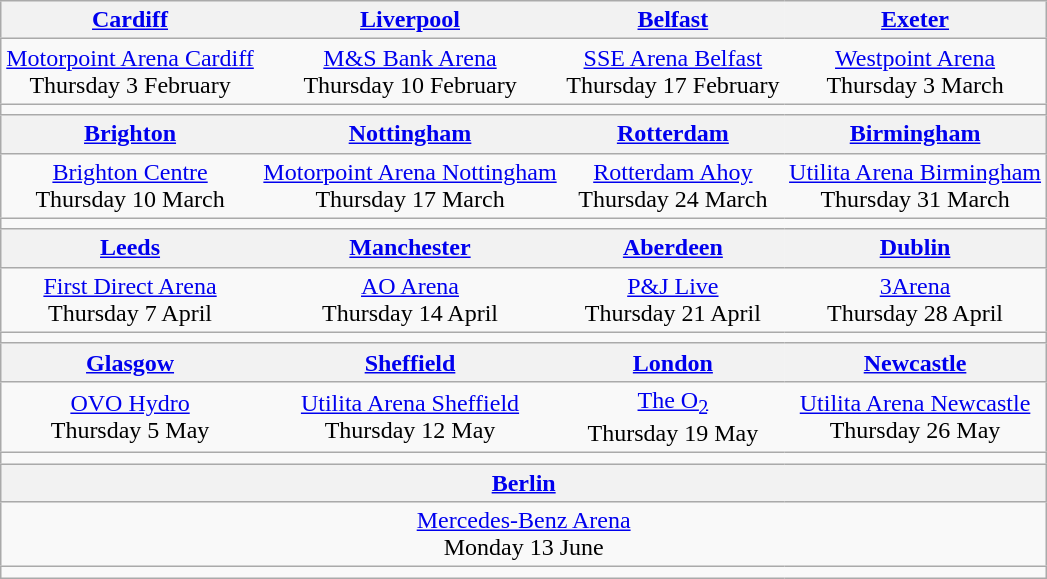<table class="wikitable" style="text-align:center;">
<tr>
<th style="border-left:none; border-right:none;"> <a href='#'>Cardiff</a></th>
<th style="border-left:none; border-right:none;"> <a href='#'>Liverpool</a></th>
<th style="border-left:none; border-right:none;"> <a href='#'>Belfast</a></th>
<th style="border-left:none; border-right:none;"> <a href='#'>Exeter</a></th>
</tr>
<tr>
<td style="border-left:none; border-right:none;"><a href='#'>Motorpoint Arena Cardiff</a><br>Thursday 3 February</td>
<td style="border-left:none; border-right:none;"><a href='#'>M&S Bank Arena</a><br>Thursday 10 February</td>
<td style="border-left:none; border-right:none;"><a href='#'>SSE Arena Belfast</a><br>Thursday 17 February</td>
<td style="border-left:none; border-right:none;"><a href='#'>Westpoint Arena</a><br>Thursday 3 March</td>
</tr>
<tr>
<td style="border:none;"></td>
<td style="border:none;"></td>
<td style="border:none;"></td>
<td style="border:none;"></td>
</tr>
<tr>
<th style="border-left:none; border-right:none;"> <a href='#'>Brighton</a></th>
<th style="border-left:none; border-right:none;"> <a href='#'>Nottingham</a></th>
<th style="border-left:none; border-right:none;"> <a href='#'>Rotterdam</a></th>
<th style="border-left:none; border-right:none;"> <a href='#'>Birmingham</a></th>
</tr>
<tr>
<td style="border-left:none; border-right:none;"><a href='#'>Brighton Centre</a><br>Thursday 10 March</td>
<td style="border-left:none; border-right:none;"><a href='#'>Motorpoint Arena Nottingham</a><br>Thursday 17 March</td>
<td style="border-left:none; border-right:none;"><a href='#'>Rotterdam Ahoy</a><br>Thursday 24 March</td>
<td style="border-left:none; border-right:none;"><a href='#'>Utilita Arena Birmingham</a><br>Thursday 31 March</td>
</tr>
<tr>
<td style="border:none;"></td>
<td style="border:none;"></td>
<td style="border:none;"></td>
<td style="border:none;"></td>
</tr>
<tr>
<th style="border-left:none; border-right:none;"> <a href='#'>Leeds</a></th>
<th style="border-left:none; border-right:none;"> <a href='#'>Manchester</a></th>
<th style="border-left:none; border-right:none;"> <a href='#'>Aberdeen</a></th>
<th style="border-left:none; border-right:none;"> <a href='#'>Dublin</a></th>
</tr>
<tr>
<td style="border-left:none; border-right:none;"><a href='#'>First Direct Arena</a><br>Thursday 7 April</td>
<td style="border-left:none; border-right:none;"><a href='#'>AO Arena</a><br>Thursday 14 April</td>
<td style="border-left:none; border-right:none;"><a href='#'>P&J Live</a><br>Thursday 21 April</td>
<td style="border-left:none; border-right:none;"><a href='#'>3Arena</a><br>Thursday 28 April</td>
</tr>
<tr>
<td style="border:none;"></td>
<td style="border:none;"></td>
<td style="border:none;"></td>
<td style="border:none;"></td>
</tr>
<tr>
<th style="border-left:none; border-right:none;"> <a href='#'>Glasgow</a></th>
<th style="border-left:none; border-right:none;"> <a href='#'>Sheffield</a></th>
<th style="border-left:none; border-right:none;"> <a href='#'>London</a></th>
<th style="border-left:none; border-right:none;"> <a href='#'>Newcastle</a></th>
</tr>
<tr>
<td style="border-left:none; border-right:none;"><a href='#'>OVO Hydro</a><br>Thursday 5 May</td>
<td style="border-left:none; border-right:none;"><a href='#'>Utilita Arena Sheffield</a><br>Thursday 12 May</td>
<td style="border-left:none; border-right:none;"><a href='#'>The O<sub>2</sub></a><br>Thursday 19 May</td>
<td style="border-left:none; border-right:none;"><a href='#'>Utilita Arena Newcastle</a><br>Thursday 26 May</td>
</tr>
<tr>
<td style="border:none;"></td>
<td style="border:none;"></td>
<td style="border:none;"></td>
<td style="border:none;"></td>
</tr>
<tr>
<th style="border-left:none; border-right:none;" colspan=4> <a href='#'>Berlin</a></th>
</tr>
<tr>
<td style="border-left:none; border-right:none;" colspan=4><a href='#'>Mercedes-Benz Arena</a><br>Monday 13 June</td>
</tr>
<tr>
<td style="border:none;" colspan=4></td>
</tr>
</table>
